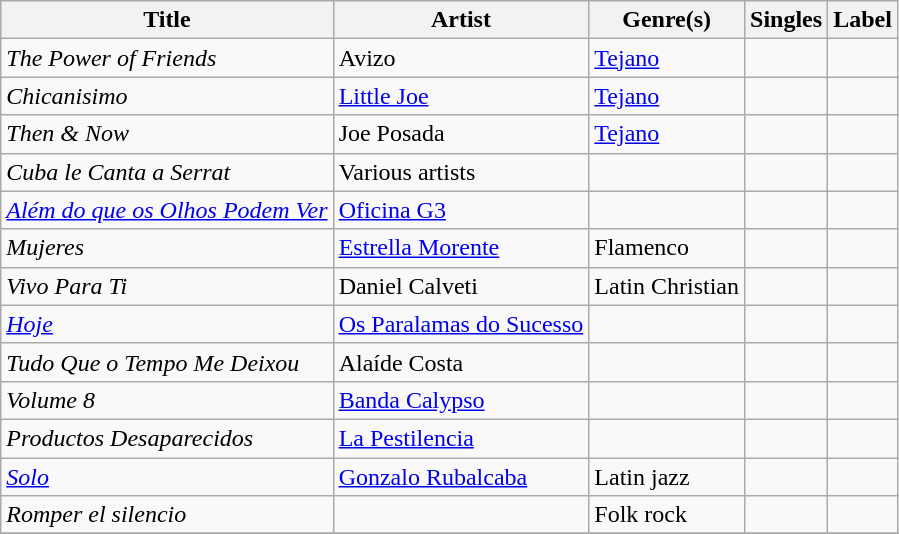<table class="wikitable sortable" style="text-align: left;">
<tr>
<th>Title</th>
<th>Artist</th>
<th>Genre(s)</th>
<th>Singles</th>
<th>Label</th>
</tr>
<tr>
<td><em>The Power of Friends</em></td>
<td>Avizo</td>
<td><a href='#'>Tejano</a></td>
<td></td>
<td></td>
</tr>
<tr>
<td><em>Chicanisimo</em></td>
<td><a href='#'>Little Joe</a></td>
<td><a href='#'>Tejano</a></td>
<td></td>
<td></td>
</tr>
<tr>
<td><em>Then & Now</em></td>
<td>Joe Posada</td>
<td><a href='#'>Tejano</a></td>
<td></td>
<td></td>
</tr>
<tr>
<td><em>Cuba le Canta a Serrat</em></td>
<td>Various artists</td>
<td></td>
<td></td>
<td></td>
</tr>
<tr>
<td><em><a href='#'>Além do que os Olhos Podem Ver</a></em></td>
<td><a href='#'>Oficina G3</a></td>
<td></td>
<td></td>
<td></td>
</tr>
<tr>
<td><em>Mujeres</em></td>
<td><a href='#'>Estrella Morente</a></td>
<td>Flamenco</td>
<td></td>
<td></td>
</tr>
<tr>
<td><em>Vivo Para Ti</em></td>
<td>Daniel Calveti</td>
<td>Latin Christian</td>
<td></td>
<td></td>
</tr>
<tr>
<td><em><a href='#'>Hoje</a></em></td>
<td><a href='#'>Os Paralamas do Sucesso</a></td>
<td></td>
<td></td>
<td></td>
</tr>
<tr>
<td><em>Tudo Que o Tempo Me Deixou</em></td>
<td>Alaíde Costa</td>
<td></td>
<td></td>
<td></td>
</tr>
<tr>
<td><em>Volume 8</em></td>
<td><a href='#'>Banda Calypso</a></td>
<td></td>
<td></td>
<td></td>
</tr>
<tr>
<td><em>Productos Desaparecidos</em></td>
<td><a href='#'>La Pestilencia</a></td>
<td></td>
<td></td>
<td></td>
</tr>
<tr>
<td><em><a href='#'>Solo</a></em></td>
<td><a href='#'>Gonzalo Rubalcaba</a></td>
<td>Latin jazz</td>
<td></td>
<td></td>
</tr>
<tr>
<td><em>Romper el silencio</em></td>
<td></td>
<td>Folk rock</td>
<td></td>
<td></td>
</tr>
<tr>
</tr>
</table>
